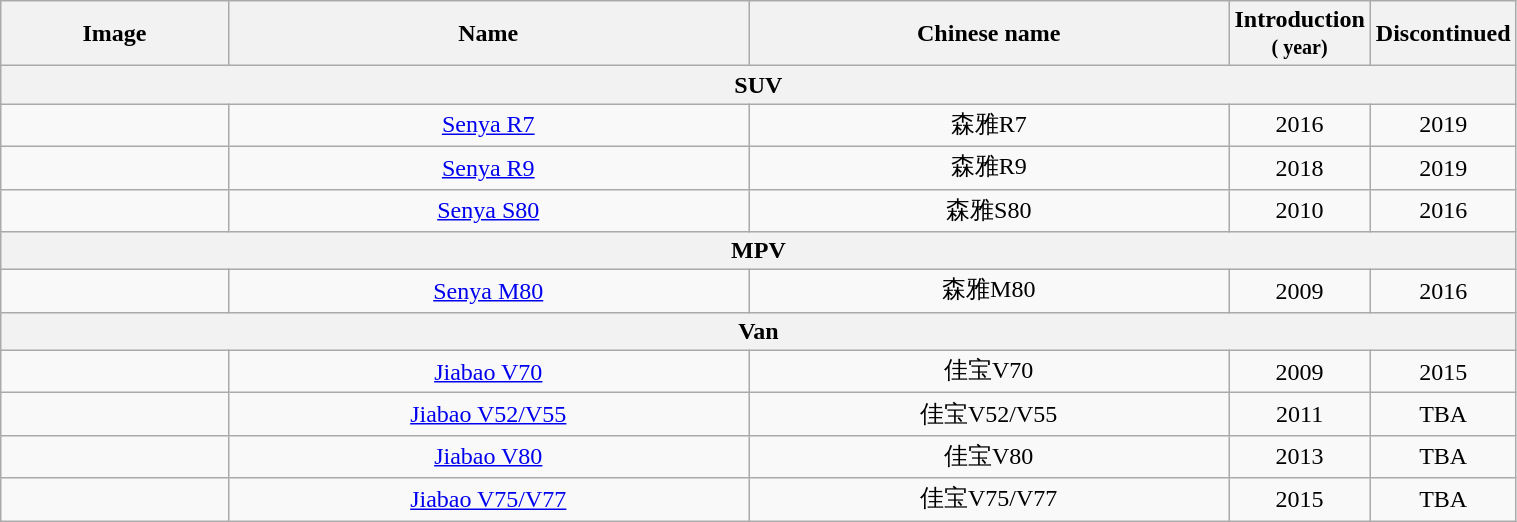<table class="wikitable sortable" style="text-align: center; width: 80%">
<tr>
<th class="unsortable" width="15%">Image</th>
<th>Name</th>
<th class="unsortable">Chinese name</th>
<th width="9%">Introduction<br><small>( year)</small></th>
<th width="9%">Discontinued</th>
</tr>
<tr>
<th colspan="5">SUV</th>
</tr>
<tr>
<td></td>
<td><a href='#'>Senya R7</a></td>
<td>森雅R7</td>
<td>2016</td>
<td>2019</td>
</tr>
<tr>
<td></td>
<td><a href='#'>Senya R9</a></td>
<td>森雅R9</td>
<td>2018</td>
<td>2019</td>
</tr>
<tr>
<td></td>
<td><a href='#'>Senya S80</a></td>
<td>森雅S80</td>
<td>2010</td>
<td>2016</td>
</tr>
<tr>
<th colspan="5">MPV</th>
</tr>
<tr>
<td></td>
<td><a href='#'>Senya M80</a></td>
<td>森雅M80</td>
<td>2009</td>
<td>2016</td>
</tr>
<tr>
<th colspan="5">Van</th>
</tr>
<tr>
<td></td>
<td><a href='#'>Jiabao V70</a></td>
<td>佳宝V70</td>
<td>2009</td>
<td>2015</td>
</tr>
<tr>
<td><br></td>
<td><a href='#'>Jiabao V52/V55</a></td>
<td>佳宝V52/V55</td>
<td>2011</td>
<td>TBA</td>
</tr>
<tr>
<td></td>
<td><a href='#'>Jiabao V80</a></td>
<td>佳宝V80</td>
<td>2013</td>
<td>TBA</td>
</tr>
<tr>
<td></td>
<td><a href='#'>Jiabao V75/V77</a></td>
<td>佳宝V75/V77</td>
<td>2015</td>
<td>TBA</td>
</tr>
</table>
